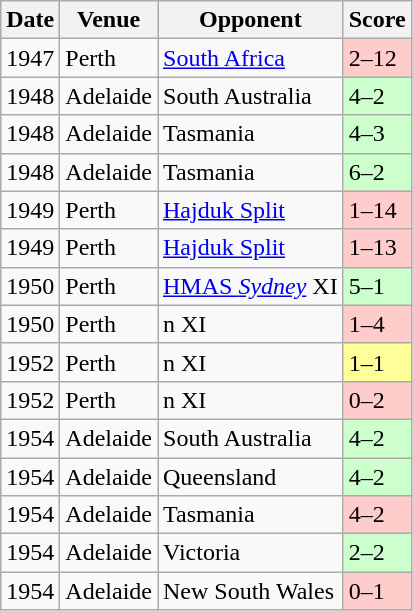<table class="wikitable" style="text-align:left">
<tr>
<th>Date</th>
<th>Venue</th>
<th>Opponent</th>
<th>Score</th>
</tr>
<tr>
<td>1947</td>
<td>Perth</td>
<td> <a href='#'>South Africa</a></td>
<td bgcolor=ffcccc>2–12</td>
</tr>
<tr>
<td>1948</td>
<td>Adelaide</td>
<td> South Australia</td>
<td bgcolor=ccffcc>4–2</td>
</tr>
<tr>
<td>1948</td>
<td>Adelaide</td>
<td> Tasmania</td>
<td bgcolor=ccffcc>4–3</td>
</tr>
<tr>
<td>1948</td>
<td>Adelaide</td>
<td> Tasmania</td>
<td bgcolor=ccffcc>6–2</td>
</tr>
<tr>
<td>1949</td>
<td>Perth</td>
<td> <a href='#'>Hajduk Split</a></td>
<td bgcolor=ffcccc>1–14</td>
</tr>
<tr>
<td>1949</td>
<td>Perth</td>
<td> <a href='#'>Hajduk Split</a></td>
<td bgcolor=ffcccc>1–13</td>
</tr>
<tr>
<td>1950</td>
<td>Perth</td>
<td><a href='#'>HMAS <em>Sydney</em></a> XI</td>
<td bgcolor=ccffcc>5–1</td>
</tr>
<tr>
<td>1950</td>
<td>Perth</td>
<td>n XI</td>
<td bgcolor=ffcccc>1–4</td>
</tr>
<tr>
<td>1952</td>
<td>Perth</td>
<td>n XI</td>
<td bgcolor=ffff99>1–1</td>
</tr>
<tr>
<td>1952</td>
<td>Perth</td>
<td>n XI</td>
<td bgcolor=ffcccc>0–2</td>
</tr>
<tr>
<td>1954</td>
<td>Adelaide</td>
<td> South Australia</td>
<td bgcolor=ccffcc>4–2</td>
</tr>
<tr>
<td>1954</td>
<td>Adelaide</td>
<td> Queensland</td>
<td bgcolor=ccffcc>4–2</td>
</tr>
<tr>
<td>1954</td>
<td>Adelaide</td>
<td> Tasmania</td>
<td bgcolor=ffcccc>4–2</td>
</tr>
<tr>
<td>1954</td>
<td>Adelaide</td>
<td> Victoria</td>
<td bgcolor=ccffcc>2–2</td>
</tr>
<tr>
<td>1954</td>
<td>Adelaide</td>
<td> New South Wales</td>
<td bgcolor=ffcccc>0–1</td>
</tr>
</table>
